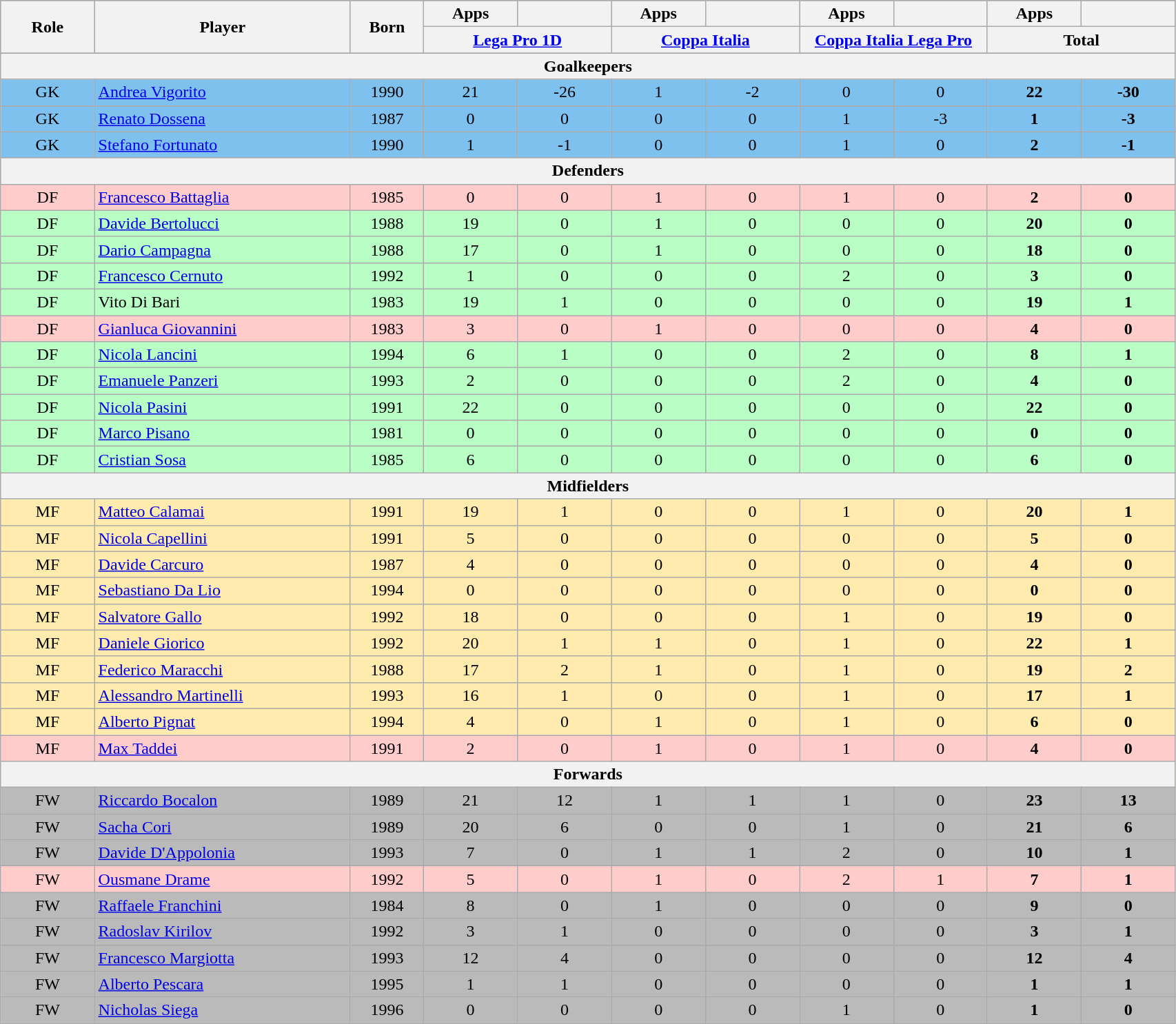<table class="wikitable" style="text-align: center">
<tr align="center" style="background:#9C9C9C">
<th rowspan="2" width=8%>Role</th>
<th rowspan="2"> Player</th>
<th rowspan="2">Born</th>
<th width=8%>Apps</th>
<th width=8%></th>
<th width=8%>Apps</th>
<th width=8%></th>
<th width=8%>Apps</th>
<th width=8%></th>
<th width=8%>Apps</th>
<th width=8%></th>
</tr>
<tr>
<th colspan="2"><a href='#'>Lega Pro 1D</a></th>
<th colspan="2"><a href='#'>Coppa Italia</a></th>
<th colspan="2"><a href='#'>Coppa Italia Lega Pro</a></th>
<th colspan="2">Total</th>
</tr>
<tr style="background:#DCDCDC">
</tr>
<tr align="center" style="background:#DCDCDC">
<th colspan="15">Goalkeepers</th>
</tr>
<tr align="center" style="background:#7EC0EE">
<td>GK</td>
<td data-sort-value="Vigorito" align=left> <a href='#'>Andrea Vigorito</a></td>
<td>1990</td>
<td>21</td>
<td>-26</td>
<td>1</td>
<td>-2</td>
<td>0</td>
<td>0</td>
<td><strong>22</strong></td>
<td><strong>-30</strong></td>
</tr>
<tr align="center" style="background:#7EC0EE">
<td>GK</td>
<td data-sort-value="Dossena" align=left> <a href='#'>Renato Dossena</a></td>
<td>1987</td>
<td>0</td>
<td>0</td>
<td>0</td>
<td>0</td>
<td>1</td>
<td>-3</td>
<td><strong>1</strong></td>
<td><strong>-3</strong></td>
</tr>
<tr align="center" style="background:#7EC0EE">
<td>GK</td>
<td data-sort-value="Fortunato" align=left> <a href='#'>Stefano Fortunato</a></td>
<td>1990</td>
<td>1</td>
<td>-1</td>
<td>0</td>
<td>0</td>
<td>1</td>
<td>0</td>
<td><strong>2</strong></td>
<td><strong>-1</strong></td>
</tr>
<tr align="center" style="background:#7EC0EE">
<th colspan="15">Defenders</th>
</tr>
<tr align="center" style="background:#FFCCCC">
<td>DF</td>
<td data-sort-value="Battaglia" align=left> <a href='#'>Francesco Battaglia</a></td>
<td>1985</td>
<td>0</td>
<td>0</td>
<td>1</td>
<td>0</td>
<td>1</td>
<td>0</td>
<td><strong>2</strong></td>
<td><strong>0</strong></td>
</tr>
<tr align="center" style="background:#B9FFC5">
<td>DF</td>
<td data-sort-value="Bertolucci" align=left> <a href='#'>Davide Bertolucci</a></td>
<td>1988</td>
<td>19</td>
<td>0</td>
<td>1</td>
<td>0</td>
<td>0</td>
<td>0</td>
<td><strong>20</strong></td>
<td><strong>0</strong></td>
</tr>
<tr align="center" style="background:#B9FFC5">
<td>DF</td>
<td data-sort-value="Campagna" align=left> <a href='#'>Dario Campagna</a></td>
<td>1988</td>
<td>17</td>
<td>0</td>
<td>1</td>
<td>0</td>
<td>0</td>
<td>0</td>
<td><strong>18</strong></td>
<td><strong>0</strong></td>
</tr>
<tr align="center" style="background:#B9FFC5">
<td>DF</td>
<td data-sort-value="Cernuto" align=left> <a href='#'>Francesco Cernuto</a></td>
<td>1992</td>
<td>1</td>
<td>0</td>
<td>0</td>
<td>0</td>
<td>2</td>
<td>0</td>
<td><strong>3</strong></td>
<td><strong>0</strong></td>
</tr>
<tr align="center" style="background:#B9FFC5">
<td>DF</td>
<td data-sort-value="Di Bari" align=left> Vito Di Bari</td>
<td>1983</td>
<td>19</td>
<td>1</td>
<td>0</td>
<td>0</td>
<td>0</td>
<td>0</td>
<td><strong>19</strong></td>
<td><strong>1</strong></td>
</tr>
<tr align="center" style="background:#FFCCCC">
<td>DF</td>
<td data-sort-value="Giovannini" align=left> <a href='#'>Gianluca Giovannini</a></td>
<td>1983</td>
<td>3</td>
<td>0</td>
<td>1</td>
<td>0</td>
<td>0</td>
<td>0</td>
<td><strong>4</strong></td>
<td><strong>0</strong></td>
</tr>
<tr align="center" style="background:#B9FFC5">
<td>DF</td>
<td data-sort-value="Lancini" align=left> <a href='#'>Nicola Lancini</a></td>
<td>1994</td>
<td>6</td>
<td>1</td>
<td>0</td>
<td>0</td>
<td>2</td>
<td>0</td>
<td><strong>8</strong></td>
<td><strong>1</strong></td>
</tr>
<tr align="center" style="background:#B9FFC5">
<td>DF</td>
<td data-sort-value="Panzeri" align=left> <a href='#'>Emanuele Panzeri</a></td>
<td>1993</td>
<td>2</td>
<td>0</td>
<td>0</td>
<td>0</td>
<td>2</td>
<td>0</td>
<td><strong>4</strong></td>
<td><strong>0</strong></td>
</tr>
<tr align="center" style="background:#B9FFC5">
<td>DF</td>
<td data-sort-value="Pasini" align=left> <a href='#'>Nicola Pasini</a></td>
<td>1991</td>
<td>22</td>
<td>0</td>
<td>0</td>
<td>0</td>
<td>0</td>
<td>0</td>
<td><strong>22</strong></td>
<td><strong>0</strong></td>
</tr>
<tr align="center" style="background:#B9FFC5">
<td>DF</td>
<td data-sort-value="Pisano" align=left> <a href='#'>Marco Pisano</a></td>
<td>1981</td>
<td>0</td>
<td>0</td>
<td>0</td>
<td>0</td>
<td>0</td>
<td>0</td>
<td><strong>0</strong></td>
<td><strong>0</strong></td>
</tr>
<tr align="center" style="background:#B9FFC5">
<td>DF</td>
<td data-sort-value="Sosa" align=left> <a href='#'>Cristian Sosa</a></td>
<td>1985</td>
<td>6</td>
<td>0</td>
<td>0</td>
<td>0</td>
<td>0</td>
<td>0</td>
<td><strong>6</strong></td>
<td><strong>0</strong></td>
</tr>
<tr align="center" style="background:#B9FFC5">
<th colspan="15">Midfielders</th>
</tr>
<tr align="center" style="background:#FFEBAD">
<td>MF</td>
<td data-sort-value="Calamai" align=left> <a href='#'>Matteo Calamai</a></td>
<td>1991</td>
<td>19</td>
<td>1</td>
<td>0</td>
<td>0</td>
<td>1</td>
<td>0</td>
<td><strong>20</strong></td>
<td><strong>1</strong></td>
</tr>
<tr align="center" style="background:#FFEBAD">
<td>MF</td>
<td data-sort-value="Capellini" align=left> <a href='#'>Nicola Capellini</a></td>
<td>1991</td>
<td>5</td>
<td>0</td>
<td>0</td>
<td>0</td>
<td>0</td>
<td>0</td>
<td><strong>5</strong></td>
<td><strong>0</strong></td>
</tr>
<tr align="center" style="background:#FFEBAD">
<td>MF</td>
<td data-sort-value="Carcuro" align=left> <a href='#'>Davide Carcuro</a></td>
<td>1987</td>
<td>4</td>
<td>0</td>
<td>0</td>
<td>0</td>
<td>0</td>
<td>0</td>
<td><strong>4</strong></td>
<td><strong>0</strong></td>
</tr>
<tr align="center" style="background:#FFEBAD">
<td>MF</td>
<td data-sort-value="Da Lio" align=left> <a href='#'>Sebastiano Da Lio</a></td>
<td>1994</td>
<td>0</td>
<td>0</td>
<td>0</td>
<td>0</td>
<td>0</td>
<td>0</td>
<td><strong>0</strong></td>
<td><strong>0</strong></td>
</tr>
<tr align="center" style="background:#FFEBAD">
<td>MF</td>
<td data-sort-value="Gallo" align=left> <a href='#'>Salvatore Gallo</a></td>
<td>1992</td>
<td>18</td>
<td>0</td>
<td>0</td>
<td>0</td>
<td>1</td>
<td>0</td>
<td><strong>19</strong></td>
<td><strong>0</strong></td>
</tr>
<tr align="center" style="background:#FFEBAD">
<td>MF</td>
<td data-sort-value="Giorico" align=left> <a href='#'>Daniele Giorico</a></td>
<td>1992</td>
<td>20</td>
<td>1</td>
<td>1</td>
<td>0</td>
<td>1</td>
<td>0</td>
<td><strong>22</strong></td>
<td><strong>1</strong></td>
</tr>
<tr align="center" style="background:#FFEBAD">
<td>MF</td>
<td data-sort-value="Maracchi" align=left> <a href='#'>Federico Maracchi</a></td>
<td>1988</td>
<td>17</td>
<td>2</td>
<td>1</td>
<td>0</td>
<td>1</td>
<td>0</td>
<td><strong>19</strong></td>
<td><strong>2</strong></td>
</tr>
<tr align="center" style="background:#FFEBAD">
<td>MF</td>
<td data-sort-value="Martinelli" align=left> <a href='#'>Alessandro Martinelli</a></td>
<td>1993</td>
<td>16</td>
<td>1</td>
<td>0</td>
<td>0</td>
<td>1</td>
<td>0</td>
<td><strong>17</strong></td>
<td><strong>1</strong></td>
</tr>
<tr align="center" style="background:#FFEBAD">
<td>MF</td>
<td data-sort-value="Pignat" align=left> <a href='#'>Alberto Pignat</a></td>
<td>1994</td>
<td>4</td>
<td>0</td>
<td>1</td>
<td>0</td>
<td>1</td>
<td>0</td>
<td><strong>6</strong></td>
<td><strong>0</strong></td>
</tr>
<tr align="center" style="background:#FFCCCC">
<td>MF</td>
<td data-sort-value="Taddei" align=left> <a href='#'>Max Taddei</a></td>
<td>1991</td>
<td>2</td>
<td>0</td>
<td>1</td>
<td>0</td>
<td>1</td>
<td>0</td>
<td><strong>4</strong></td>
<td><strong>0</strong></td>
</tr>
<tr align="center" style="background:#FFEBAD">
<th colspan="15">Forwards</th>
</tr>
<tr align="center" style="background:#BABABA">
<td>FW</td>
<td data-sort-value="Bocalon" align=left> <a href='#'>Riccardo Bocalon</a></td>
<td>1989</td>
<td>21</td>
<td>12</td>
<td>1</td>
<td>1</td>
<td>1</td>
<td>0</td>
<td><strong>23</strong></td>
<td><strong>13</strong></td>
</tr>
<tr align="center" style="background:#BABABA">
<td>FW</td>
<td data-sort-value="Cori" align=left> <a href='#'>Sacha Cori</a></td>
<td>1989</td>
<td>20</td>
<td>6</td>
<td>0</td>
<td>0</td>
<td>1</td>
<td>0</td>
<td><strong>21</strong></td>
<td><strong>6</strong></td>
</tr>
<tr align="center" style="background:#BABABA">
<td>FW</td>
<td data-sort-value="D’Appolonia" align=left> <a href='#'>Davide D'Appolonia</a></td>
<td>1993</td>
<td>7</td>
<td>0</td>
<td>1</td>
<td>1</td>
<td>2</td>
<td>0</td>
<td><strong>10</strong></td>
<td><strong>1</strong></td>
</tr>
<tr align="center" style="background:#FFCCCC">
<td>FW</td>
<td data-sort-value="Drame" align=left> <a href='#'>Ousmane Drame</a></td>
<td>1992</td>
<td>5</td>
<td>0</td>
<td>1</td>
<td>0</td>
<td>2</td>
<td>1</td>
<td><strong>7</strong></td>
<td><strong>1</strong></td>
</tr>
<tr align="center" style="background:#BABABA">
<td>FW</td>
<td data-sort-value="Franchini" align=left> <a href='#'>Raffaele Franchini</a></td>
<td>1984</td>
<td>8</td>
<td>0</td>
<td>1</td>
<td>0</td>
<td>0</td>
<td>0</td>
<td><strong>9</strong></td>
<td><strong>0</strong></td>
</tr>
<tr align="center" style="background:#BABABA">
<td>FW</td>
<td data-sort-value="Kirilov" align=left> <a href='#'>Radoslav Kirilov</a></td>
<td>1992</td>
<td>3</td>
<td>1</td>
<td>0</td>
<td>0</td>
<td>0</td>
<td>0</td>
<td><strong>3</strong></td>
<td><strong>1</strong></td>
</tr>
<tr align="center" style="background:#BABABA">
<td>FW</td>
<td data-sort-value="Margiotta" align=left> <a href='#'>Francesco Margiotta</a></td>
<td>1993</td>
<td>12</td>
<td>4</td>
<td>0</td>
<td>0</td>
<td>0</td>
<td>0</td>
<td><strong>12</strong></td>
<td><strong>4</strong></td>
</tr>
<tr align="center" style="background:#BABABA">
<td>FW</td>
<td data-sort-value="Pescara" align=left> <a href='#'>Alberto Pescara</a></td>
<td>1995</td>
<td>1</td>
<td>1</td>
<td>0</td>
<td>0</td>
<td>0</td>
<td>0</td>
<td><strong>1</strong></td>
<td><strong>1</strong></td>
</tr>
<tr align="center" style="background:#BABABA">
<td>FW</td>
<td data-sort-value="Siega" align=left> <a href='#'>Nicholas Siega</a></td>
<td>1996</td>
<td>0</td>
<td>0</td>
<td>0</td>
<td>0</td>
<td>1</td>
<td>0</td>
<td><strong>1</strong></td>
<td><strong>0</strong></td>
</tr>
</table>
